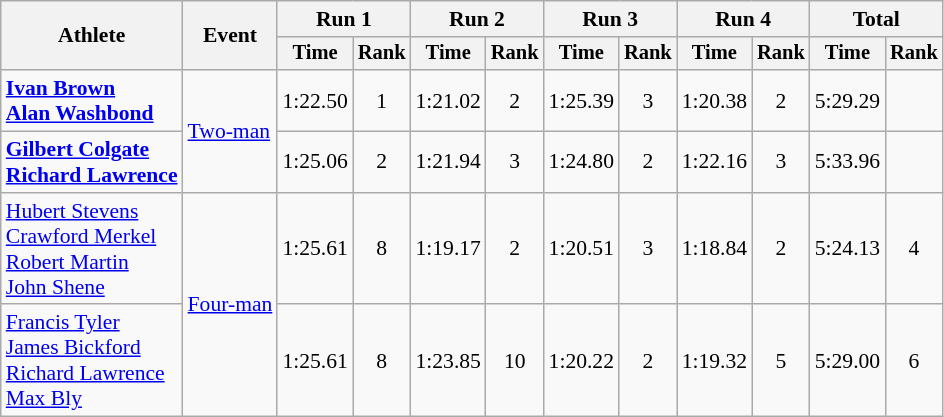<table class=wikitable style=font-size:90%;text-align:center>
<tr>
<th rowspan=2>Athlete</th>
<th rowspan=2>Event</th>
<th colspan=2>Run 1</th>
<th colspan=2>Run 2</th>
<th colspan=2>Run 3</th>
<th colspan=2>Run 4</th>
<th colspan=2>Total</th>
</tr>
<tr style=font-size:95%>
<th>Time</th>
<th>Rank</th>
<th>Time</th>
<th>Rank</th>
<th>Time</th>
<th>Rank</th>
<th>Time</th>
<th>Rank</th>
<th>Time</th>
<th>Rank</th>
</tr>
<tr>
<td align=left><strong><a href='#'>Ivan Brown</a><br><a href='#'>Alan Washbond</a></strong></td>
<td align=left rowspan=2><a href='#'>Two-man</a></td>
<td>1:22.50</td>
<td>1</td>
<td>1:21.02</td>
<td>2</td>
<td>1:25.39</td>
<td>3</td>
<td>1:20.38</td>
<td>2</td>
<td>5:29.29</td>
<td></td>
</tr>
<tr>
<td align=left><strong><a href='#'>Gilbert Colgate</a><br><a href='#'>Richard Lawrence</a></strong></td>
<td>1:25.06</td>
<td>2</td>
<td>1:21.94</td>
<td>3</td>
<td>1:24.80</td>
<td>2</td>
<td>1:22.16</td>
<td>3</td>
<td>5:33.96</td>
<td></td>
</tr>
<tr>
<td align=left><a href='#'>Hubert Stevens</a><br><a href='#'>Crawford Merkel</a><br><a href='#'>Robert Martin</a><br><a href='#'>John Shene</a></td>
<td align=left rowspan=2><a href='#'>Four-man</a></td>
<td>1:25.61</td>
<td>8</td>
<td>1:19.17</td>
<td>2</td>
<td>1:20.51</td>
<td>3</td>
<td>1:18.84</td>
<td>2</td>
<td>5:24.13</td>
<td>4</td>
</tr>
<tr>
<td align=left><a href='#'>Francis Tyler</a><br><a href='#'>James Bickford</a><br><a href='#'>Richard Lawrence</a><br><a href='#'>Max Bly</a></td>
<td>1:25.61</td>
<td>8</td>
<td>1:23.85</td>
<td>10</td>
<td>1:20.22</td>
<td>2</td>
<td>1:19.32</td>
<td>5</td>
<td>5:29.00</td>
<td>6</td>
</tr>
</table>
